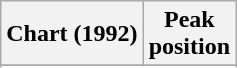<table class="wikitable sortable plainrowheaders" style="text-align:center">
<tr>
<th scope="col">Chart (1992)</th>
<th scope="col">Peak<br>position</th>
</tr>
<tr>
</tr>
<tr>
</tr>
<tr>
</tr>
</table>
